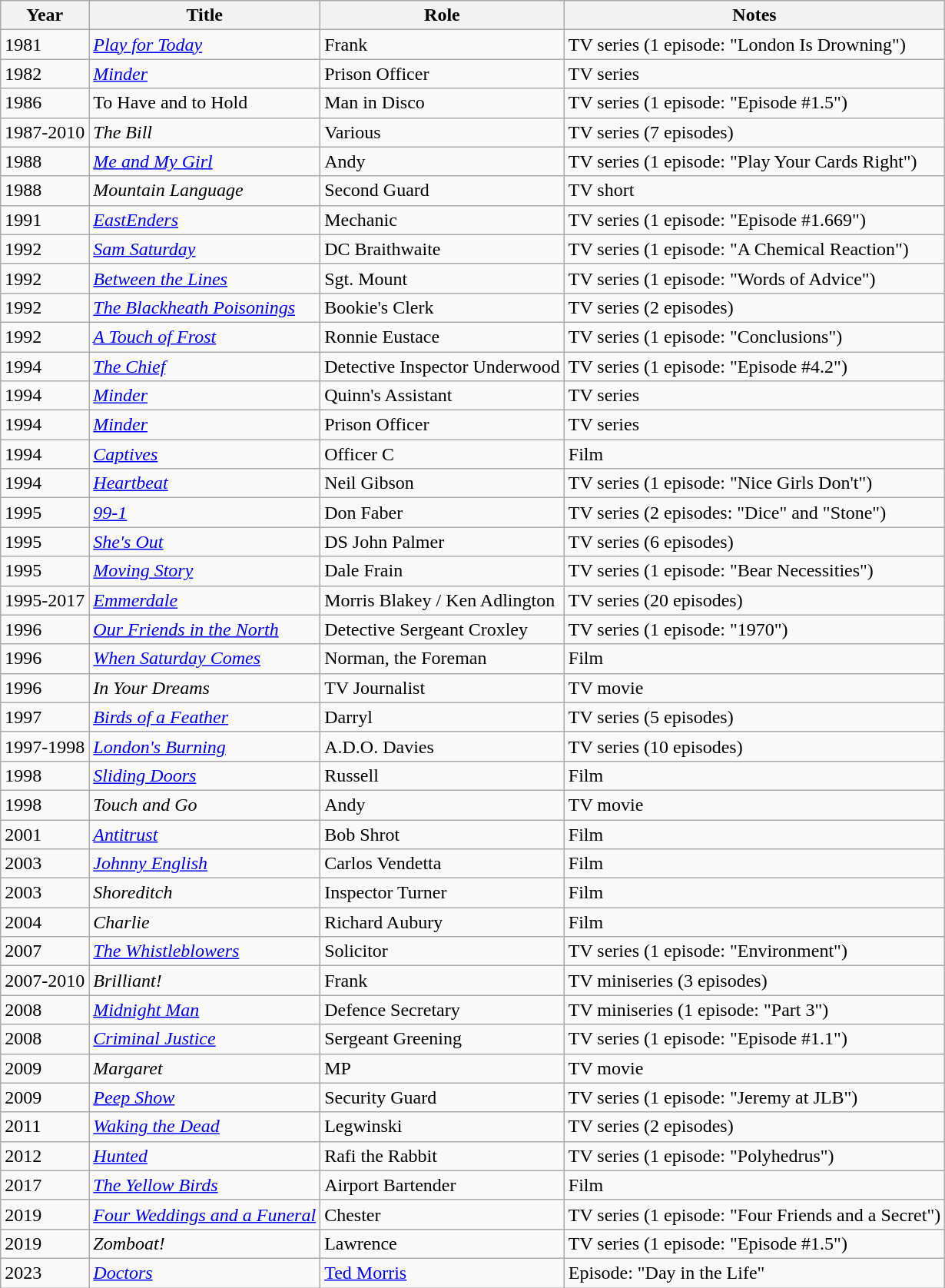<table class="wikitable sortable">
<tr>
<th>Year</th>
<th>Title</th>
<th>Role</th>
<th class="unsortable">Notes</th>
</tr>
<tr>
<td>1981</td>
<td><em><a href='#'>Play for Today</a></em></td>
<td>Frank</td>
<td>TV series (1 episode: "London Is Drowning")</td>
</tr>
<tr>
<td>1982</td>
<td><em><a href='#'>Minder</a></em></td>
<td>Prison Officer</td>
<td>TV series</td>
</tr>
<tr>
<td>1986</td>
<td>To Have and to Hold</td>
<td>Man in Disco</td>
<td>TV series (1 episode: "Episode #1.5")</td>
</tr>
<tr>
<td>1987-2010</td>
<td><em>The Bill</em></td>
<td>Various</td>
<td>TV series (7 episodes)</td>
</tr>
<tr>
<td>1988</td>
<td><em><a href='#'>Me and My Girl</a></em></td>
<td>Andy</td>
<td>TV series (1 episode: "Play Your Cards Right")</td>
</tr>
<tr>
<td>1988</td>
<td><em>Mountain Language</em></td>
<td>Second Guard</td>
<td>TV short</td>
</tr>
<tr>
<td>1991</td>
<td><em><a href='#'>EastEnders</a></em></td>
<td>Mechanic</td>
<td>TV series (1 episode: "Episode #1.669")</td>
</tr>
<tr>
<td>1992</td>
<td><em><a href='#'>Sam Saturday</a></em></td>
<td>DC Braithwaite</td>
<td>TV series (1 episode: "A Chemical Reaction")</td>
</tr>
<tr>
<td>1992</td>
<td><em><a href='#'>Between the Lines</a></em></td>
<td>Sgt. Mount</td>
<td>TV series (1 episode: "Words of Advice")</td>
</tr>
<tr>
<td>1992</td>
<td><em><a href='#'>The Blackheath Poisonings</a></em></td>
<td>Bookie's Clerk</td>
<td>TV series (2 episodes)</td>
</tr>
<tr>
<td>1992</td>
<td><em><a href='#'>A Touch of Frost</a></em></td>
<td>Ronnie Eustace</td>
<td>TV series (1 episode: "Conclusions")</td>
</tr>
<tr>
<td>1994</td>
<td><em><a href='#'>The Chief</a></em></td>
<td>Detective Inspector Underwood</td>
<td>TV series (1 episode: "Episode #4.2")</td>
</tr>
<tr>
<td>1994</td>
<td><em><a href='#'>Minder</a></em></td>
<td>Quinn's Assistant</td>
<td>TV series</td>
</tr>
<tr>
<td>1994</td>
<td><em><a href='#'>Minder</a></em></td>
<td>Prison Officer</td>
<td>TV series</td>
</tr>
<tr>
<td>1994</td>
<td><em><a href='#'>Captives</a></em></td>
<td>Officer C</td>
<td>Film</td>
</tr>
<tr>
<td>1994</td>
<td><em><a href='#'>Heartbeat</a></em></td>
<td>Neil Gibson</td>
<td>TV series (1 episode: "Nice Girls Don't")</td>
</tr>
<tr>
<td>1995</td>
<td><em><a href='#'>99-1</a></em></td>
<td>Don Faber</td>
<td>TV series (2 episodes: "Dice" and "Stone")</td>
</tr>
<tr>
<td>1995</td>
<td><em><a href='#'>She's Out</a></em></td>
<td>DS John Palmer</td>
<td>TV series (6 episodes)</td>
</tr>
<tr>
<td>1995</td>
<td><em><a href='#'>Moving Story</a></em></td>
<td>Dale Frain</td>
<td>TV series (1 episode: "Bear Necessities")</td>
</tr>
<tr>
<td>1995-2017</td>
<td><em><a href='#'>Emmerdale</a></em></td>
<td>Morris Blakey / Ken Adlington</td>
<td>TV series (20 episodes)</td>
</tr>
<tr>
<td>1996</td>
<td><em><a href='#'>Our Friends in the North</a></em></td>
<td>Detective Sergeant Croxley</td>
<td>TV series (1 episode: "1970")</td>
</tr>
<tr>
<td>1996</td>
<td><em><a href='#'>When Saturday Comes</a></em></td>
<td>Norman, the Foreman</td>
<td>Film</td>
</tr>
<tr>
<td>1996</td>
<td><em>In Your Dreams</em></td>
<td>TV Journalist</td>
<td>TV movie</td>
</tr>
<tr>
<td>1997</td>
<td><em><a href='#'>Birds of a Feather</a></em></td>
<td>Darryl</td>
<td>TV series (5 episodes)</td>
</tr>
<tr>
<td>1997-1998</td>
<td><em><a href='#'>London's Burning</a></em></td>
<td>A.D.O. Davies</td>
<td>TV series (10 episodes)</td>
</tr>
<tr>
<td>1998</td>
<td><em><a href='#'>Sliding Doors</a></em></td>
<td>Russell</td>
<td>Film </td>
</tr>
<tr>
<td>1998</td>
<td><em>Touch and Go</em></td>
<td>Andy</td>
<td>TV movie</td>
</tr>
<tr>
<td>2001</td>
<td><em><a href='#'>Antitrust</a></em></td>
<td>Bob Shrot</td>
<td>Film </td>
</tr>
<tr>
<td>2003</td>
<td><em><a href='#'>Johnny English</a></em></td>
<td>Carlos Vendetta</td>
<td>Film </td>
</tr>
<tr>
<td>2003</td>
<td><em>Shoreditch</em></td>
<td>Inspector Turner</td>
<td>Film</td>
</tr>
<tr>
<td>2004</td>
<td><em>Charlie</em></td>
<td>Richard Aubury</td>
<td>Film</td>
</tr>
<tr>
<td>2007</td>
<td><em><a href='#'>The Whistleblowers</a></em></td>
<td>Solicitor</td>
<td>TV series (1 episode: "Environment")</td>
</tr>
<tr>
<td>2007-2010</td>
<td><em>Brilliant!</em></td>
<td>Frank</td>
<td>TV miniseries (3 episodes)</td>
</tr>
<tr>
<td>2008</td>
<td><em><a href='#'>Midnight Man</a></em></td>
<td>Defence Secretary</td>
<td>TV miniseries (1 episode: "Part 3")</td>
</tr>
<tr>
<td>2008</td>
<td><em><a href='#'>Criminal Justice</a></em></td>
<td>Sergeant Greening</td>
<td>TV series (1 episode: "Episode #1.1")</td>
</tr>
<tr>
<td>2009</td>
<td><em>Margaret</em></td>
<td>MP</td>
<td>TV movie</td>
</tr>
<tr>
<td>2009</td>
<td><em><a href='#'>Peep Show</a></em></td>
<td>Security Guard</td>
<td>TV series (1 episode: "Jeremy at JLB")</td>
</tr>
<tr>
<td>2011</td>
<td><em><a href='#'>Waking the Dead</a></em></td>
<td>Legwinski</td>
<td>TV series (2 episodes)</td>
</tr>
<tr>
<td>2012</td>
<td><em><a href='#'>Hunted</a></em></td>
<td>Rafi the Rabbit</td>
<td>TV series (1 episode: "Polyhedrus")</td>
</tr>
<tr>
<td>2017</td>
<td><em><a href='#'>The Yellow Birds</a></em></td>
<td>Airport Bartender</td>
<td>Film</td>
</tr>
<tr>
<td>2019</td>
<td><em><a href='#'>Four Weddings and a Funeral</a></em></td>
<td>Chester</td>
<td>TV series (1 episode: "Four Friends and a Secret")</td>
</tr>
<tr>
<td>2019</td>
<td><em>Zomboat!</em></td>
<td>Lawrence</td>
<td>TV series (1 episode: "Episode #1.5")</td>
</tr>
<tr>
<td>2023</td>
<td><em><a href='#'>Doctors</a></em></td>
<td><a href='#'>Ted Morris</a></td>
<td>Episode: "Day in the Life"</td>
</tr>
</table>
